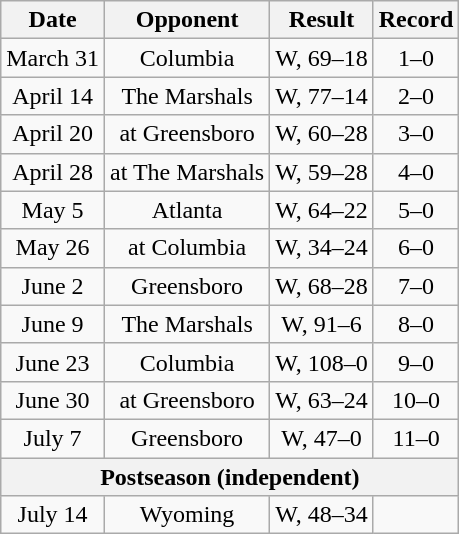<table class="wikitable" style="text-align:center">
<tr>
<th>Date</th>
<th>Opponent</th>
<th>Result</th>
<th>Record</th>
</tr>
<tr>
<td>March 31</td>
<td>Columbia</td>
<td>W, 69–18</td>
<td>1–0</td>
</tr>
<tr>
<td>April 14</td>
<td>The Marshals</td>
<td>W, 77–14</td>
<td>2–0</td>
</tr>
<tr>
<td>April 20</td>
<td>at Greensboro</td>
<td>W, 60–28</td>
<td>3–0</td>
</tr>
<tr>
<td>April 28</td>
<td>at The Marshals</td>
<td>W, 59–28</td>
<td>4–0</td>
</tr>
<tr>
<td>May 5</td>
<td>Atlanta</td>
<td>W, 64–22</td>
<td>5–0</td>
</tr>
<tr>
<td>May 26</td>
<td>at Columbia</td>
<td>W, 34–24</td>
<td>6–0</td>
</tr>
<tr>
<td>June 2</td>
<td>Greensboro</td>
<td>W, 68–28</td>
<td>7–0</td>
</tr>
<tr>
<td>June 9</td>
<td>The Marshals</td>
<td>W, 91–6</td>
<td>8–0</td>
</tr>
<tr>
<td>June 23</td>
<td>Columbia</td>
<td>W, 108–0</td>
<td>9–0</td>
</tr>
<tr>
<td>June 30</td>
<td>at Greensboro</td>
<td>W, 63–24</td>
<td>10–0</td>
</tr>
<tr>
<td>July 7</td>
<td>Greensboro</td>
<td>W, 47–0</td>
<td>11–0</td>
</tr>
<tr>
<th colspan=4>Postseason (independent)</th>
</tr>
<tr>
<td>July 14</td>
<td>Wyoming</td>
<td>W, 48–34</td>
<td></td>
</tr>
</table>
